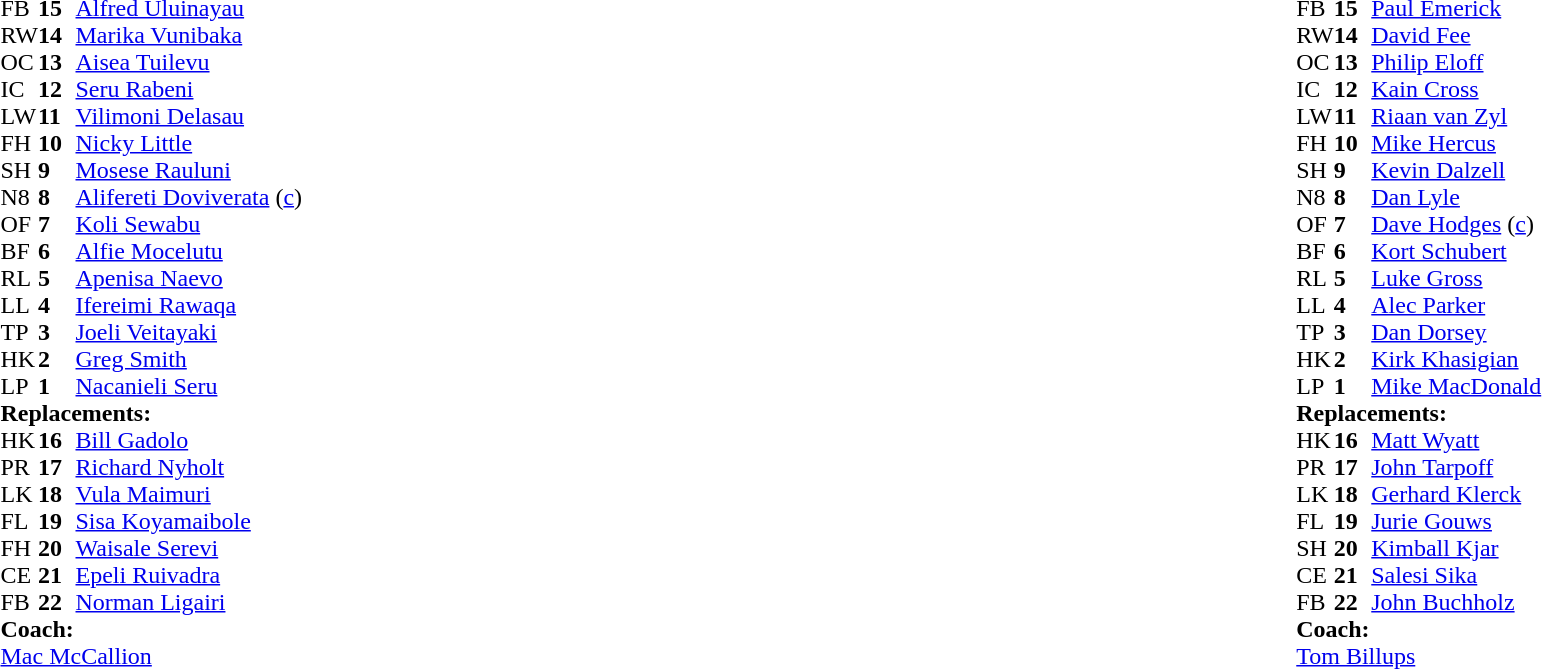<table style="width:100%">
<tr>
<td style="vertical-align:top;width:50%"><br><table cellspacing="0" cellpadding="0">
<tr>
<th width="25"></th>
<th width="25"></th>
</tr>
<tr>
<td>FB</td>
<td><strong>15</strong></td>
<td><a href='#'>Alfred Uluinayau</a></td>
</tr>
<tr>
<td>RW</td>
<td><strong>14</strong></td>
<td><a href='#'>Marika Vunibaka</a></td>
</tr>
<tr>
<td>OC</td>
<td><strong>13</strong></td>
<td><a href='#'>Aisea Tuilevu</a></td>
</tr>
<tr>
<td>IC</td>
<td><strong>12</strong></td>
<td><a href='#'>Seru Rabeni</a></td>
</tr>
<tr>
<td>LW</td>
<td><strong>11</strong></td>
<td><a href='#'>Vilimoni Delasau</a></td>
</tr>
<tr>
<td>FH</td>
<td><strong>10</strong></td>
<td><a href='#'>Nicky Little</a></td>
</tr>
<tr>
<td>SH</td>
<td><strong>9</strong></td>
<td><a href='#'>Mosese Rauluni</a></td>
</tr>
<tr>
<td>N8</td>
<td><strong>8</strong></td>
<td><a href='#'>Alifereti Doviverata</a> (<a href='#'>c</a>)</td>
</tr>
<tr>
<td>OF</td>
<td><strong>7</strong></td>
<td><a href='#'>Koli Sewabu</a></td>
</tr>
<tr>
<td>BF</td>
<td><strong>6</strong></td>
<td><a href='#'>Alfie Mocelutu</a></td>
</tr>
<tr>
<td>RL</td>
<td><strong>5</strong></td>
<td><a href='#'>Apenisa Naevo</a></td>
</tr>
<tr>
<td>LL</td>
<td><strong>4</strong></td>
<td><a href='#'>Ifereimi Rawaqa</a></td>
</tr>
<tr>
<td>TP</td>
<td><strong>3</strong></td>
<td><a href='#'>Joeli Veitayaki</a></td>
</tr>
<tr>
<td>HK</td>
<td><strong>2</strong></td>
<td><a href='#'>Greg Smith</a></td>
</tr>
<tr>
<td>LP</td>
<td><strong>1</strong></td>
<td><a href='#'>Nacanieli Seru</a></td>
</tr>
<tr>
<td colspan="3"><strong>Replacements:</strong></td>
</tr>
<tr>
<td>HK</td>
<td><strong>16</strong></td>
<td><a href='#'>Bill Gadolo</a></td>
</tr>
<tr>
<td>PR</td>
<td><strong>17</strong></td>
<td><a href='#'>Richard Nyholt</a></td>
</tr>
<tr>
<td>LK</td>
<td><strong>18</strong></td>
<td><a href='#'>Vula Maimuri</a></td>
</tr>
<tr>
<td>FL</td>
<td><strong>19</strong></td>
<td><a href='#'>Sisa Koyamaibole</a></td>
</tr>
<tr>
<td>FH</td>
<td><strong>20</strong></td>
<td><a href='#'>Waisale Serevi</a></td>
</tr>
<tr>
<td>CE</td>
<td><strong>21</strong></td>
<td><a href='#'>Epeli Ruivadra</a></td>
</tr>
<tr>
<td>FB</td>
<td><strong>22</strong></td>
<td><a href='#'>Norman Ligairi</a></td>
</tr>
<tr>
<td colspan="3"><strong>Coach:</strong></td>
</tr>
<tr>
<td colspan="3"> <a href='#'>Mac McCallion</a></td>
</tr>
</table>
</td>
<td style="vertical-align:top"></td>
<td style="vertical-align:top;width:50%"><br><table cellspacing="0" cellpadding="0" style="margin:auto">
<tr>
<th width="25"></th>
<th width="25"></th>
</tr>
<tr>
<td>FB</td>
<td><strong>15</strong></td>
<td><a href='#'>Paul Emerick</a></td>
</tr>
<tr>
<td>RW</td>
<td><strong>14</strong></td>
<td><a href='#'>David Fee</a></td>
</tr>
<tr>
<td>OC</td>
<td><strong>13</strong></td>
<td><a href='#'>Philip Eloff</a></td>
</tr>
<tr>
<td>IC</td>
<td><strong>12</strong></td>
<td><a href='#'>Kain Cross</a></td>
</tr>
<tr>
<td>LW</td>
<td><strong>11</strong></td>
<td><a href='#'>Riaan van Zyl</a></td>
</tr>
<tr>
<td>FH</td>
<td><strong>10</strong></td>
<td><a href='#'>Mike Hercus</a></td>
</tr>
<tr>
<td>SH</td>
<td><strong>9</strong></td>
<td><a href='#'>Kevin Dalzell</a></td>
</tr>
<tr>
<td>N8</td>
<td><strong>8</strong></td>
<td><a href='#'>Dan Lyle</a></td>
</tr>
<tr>
<td>OF</td>
<td><strong>7</strong></td>
<td><a href='#'>Dave Hodges</a> (<a href='#'>c</a>)</td>
</tr>
<tr>
<td>BF</td>
<td><strong>6</strong></td>
<td><a href='#'>Kort Schubert</a></td>
</tr>
<tr>
<td>RL</td>
<td><strong>5</strong></td>
<td><a href='#'>Luke Gross</a></td>
</tr>
<tr>
<td>LL</td>
<td><strong>4</strong></td>
<td><a href='#'>Alec Parker</a></td>
</tr>
<tr>
<td>TP</td>
<td><strong>3</strong></td>
<td><a href='#'>Dan Dorsey</a></td>
</tr>
<tr>
<td>HK</td>
<td><strong>2</strong></td>
<td><a href='#'>Kirk Khasigian</a></td>
</tr>
<tr>
<td>LP</td>
<td><strong>1</strong></td>
<td><a href='#'>Mike MacDonald</a></td>
</tr>
<tr>
<td colspan="3"><strong>Replacements:</strong></td>
</tr>
<tr>
<td>HK</td>
<td><strong>16</strong></td>
<td><a href='#'>Matt Wyatt</a></td>
</tr>
<tr>
<td>PR</td>
<td><strong>17</strong></td>
<td><a href='#'>John Tarpoff</a></td>
</tr>
<tr>
<td>LK</td>
<td><strong>18</strong></td>
<td><a href='#'>Gerhard Klerck</a></td>
</tr>
<tr>
<td>FL</td>
<td><strong>19</strong></td>
<td><a href='#'>Jurie Gouws</a></td>
</tr>
<tr>
<td>SH</td>
<td><strong>20</strong></td>
<td><a href='#'>Kimball Kjar</a></td>
</tr>
<tr>
<td>CE</td>
<td><strong>21</strong></td>
<td><a href='#'>Salesi Sika</a></td>
</tr>
<tr>
<td>FB</td>
<td><strong>22</strong></td>
<td><a href='#'>John Buchholz</a></td>
</tr>
<tr>
<td colspan="3"><strong>Coach:</strong></td>
</tr>
<tr>
<td colspan="3"><a href='#'>Tom Billups</a></td>
</tr>
</table>
</td>
</tr>
</table>
